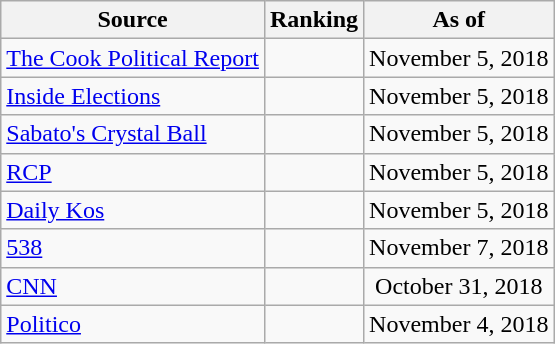<table class="wikitable" style="text-align:center">
<tr>
<th>Source</th>
<th>Ranking</th>
<th>As of</th>
</tr>
<tr>
<td align=left><a href='#'>The Cook Political Report</a></td>
<td></td>
<td>November 5, 2018</td>
</tr>
<tr>
<td align=left><a href='#'>Inside Elections</a></td>
<td></td>
<td>November 5, 2018</td>
</tr>
<tr>
<td align=left><a href='#'>Sabato's Crystal Ball</a></td>
<td></td>
<td>November 5, 2018</td>
</tr>
<tr>
<td align="left"><a href='#'>RCP</a></td>
<td></td>
<td>November 5, 2018</td>
</tr>
<tr>
<td align="left"><a href='#'>Daily Kos</a></td>
<td></td>
<td>November 5, 2018</td>
</tr>
<tr>
<td align="left"><a href='#'>538</a></td>
<td></td>
<td>November 7, 2018</td>
</tr>
<tr>
<td align="left"><a href='#'>CNN</a></td>
<td></td>
<td>October 31, 2018</td>
</tr>
<tr>
<td align="left"><a href='#'>Politico</a></td>
<td></td>
<td>November 4, 2018</td>
</tr>
</table>
